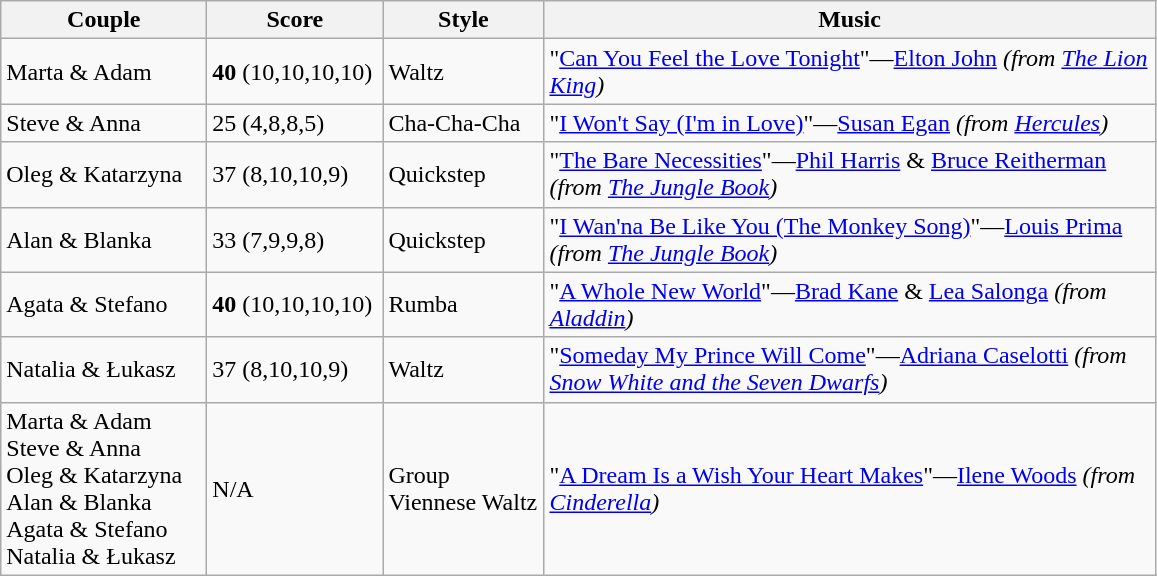<table class="wikitable">
<tr>
<th width="130">Couple</th>
<th width="110">Score</th>
<th width="100">Style</th>
<th width="400">Music</th>
</tr>
<tr>
<td>Marta & Adam</td>
<td><strong>40</strong> (10,10,10,10)</td>
<td>Waltz</td>
<td>"<a href='#'>Can You Feel the Love Tonight</a>"—<a href='#'>Elton John</a> <em>(from <a href='#'>The Lion King</a>)</em></td>
</tr>
<tr>
<td>Steve & Anna</td>
<td>25 (4,8,8,5)</td>
<td>Cha-Cha-Cha</td>
<td>"<a href='#'>I Won't Say (I'm in Love)</a>"—<a href='#'>Susan Egan</a> <em>(from <a href='#'>Hercules</a>)</em></td>
</tr>
<tr>
<td>Oleg & Katarzyna</td>
<td>37 (8,10,10,9)</td>
<td>Quickstep</td>
<td>"<a href='#'>The Bare Necessities</a>"—<a href='#'>Phil Harris</a> & <a href='#'>Bruce Reitherman</a> <em>(from <a href='#'>The Jungle Book</a>)</em></td>
</tr>
<tr>
<td>Alan & Blanka</td>
<td>33 (7,9,9,8)</td>
<td>Quickstep</td>
<td>"<a href='#'>I Wan'na Be Like You (The Monkey Song)</a>"—<a href='#'>Louis Prima</a> <em>(from <a href='#'>The Jungle Book</a>)</em></td>
</tr>
<tr>
<td>Agata & Stefano</td>
<td><strong>40</strong> (10,10,10,10)</td>
<td>Rumba</td>
<td>"<a href='#'>A Whole New World</a>"—<a href='#'>Brad Kane</a> & <a href='#'>Lea Salonga</a> <em>(from <a href='#'>Aladdin</a>)</em></td>
</tr>
<tr>
<td>Natalia & Łukasz</td>
<td>37 (8,10,10,9)</td>
<td>Waltz</td>
<td>"<a href='#'>Someday My Prince Will Come</a>"—<a href='#'>Adriana Caselotti</a> <em>(from <a href='#'>Snow White and the Seven Dwarfs</a>)</em></td>
</tr>
<tr>
<td>Marta & Adam<br>Steve & Anna<br>Oleg & Katarzyna<br>Alan & Blanka<br>Agata & Stefano<br>Natalia & Łukasz<br></td>
<td>N/A</td>
<td>Group Viennese Waltz</td>
<td>"<a href='#'>A Dream Is a Wish Your Heart Makes</a>"—<a href='#'>Ilene Woods</a> <em>(from <a href='#'>Cinderella</a>)</em></td>
</tr>
</table>
